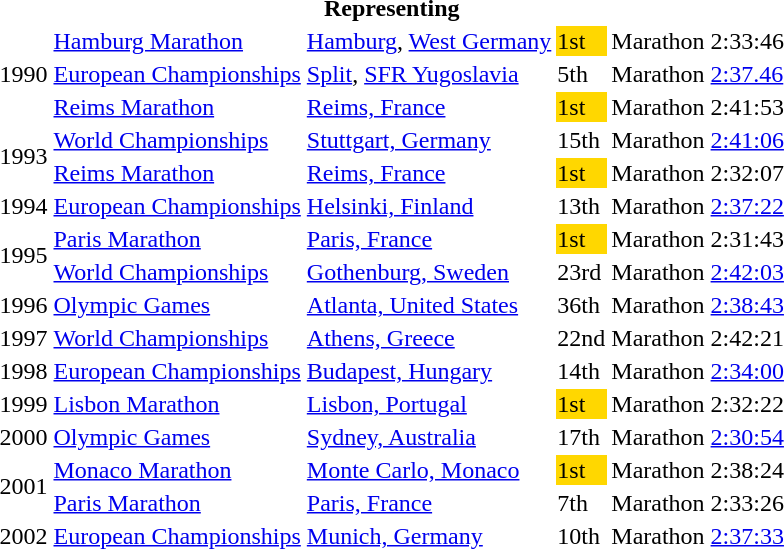<table>
<tr>
<th colspan="6">Representing </th>
</tr>
<tr>
<td rowspan=3>1990</td>
<td><a href='#'>Hamburg Marathon</a></td>
<td><a href='#'>Hamburg</a>, <a href='#'>West Germany</a></td>
<td bgcolor="gold">1st</td>
<td>Marathon</td>
<td>2:33:46</td>
</tr>
<tr>
<td><a href='#'>European Championships</a></td>
<td><a href='#'>Split</a>, <a href='#'>SFR Yugoslavia</a></td>
<td>5th</td>
<td>Marathon</td>
<td><a href='#'>2:37.46</a></td>
</tr>
<tr>
<td><a href='#'>Reims Marathon</a></td>
<td><a href='#'>Reims, France</a></td>
<td bgcolor="gold">1st</td>
<td>Marathon</td>
<td>2:41:53</td>
</tr>
<tr>
<td rowspan=2>1993</td>
<td><a href='#'>World Championships</a></td>
<td><a href='#'>Stuttgart, Germany</a></td>
<td>15th</td>
<td>Marathon</td>
<td><a href='#'>2:41:06</a></td>
</tr>
<tr>
<td><a href='#'>Reims Marathon</a></td>
<td><a href='#'>Reims, France</a></td>
<td bgcolor="gold">1st</td>
<td>Marathon</td>
<td>2:32:07</td>
</tr>
<tr>
<td>1994</td>
<td><a href='#'>European Championships</a></td>
<td><a href='#'>Helsinki, Finland</a></td>
<td>13th</td>
<td>Marathon</td>
<td><a href='#'>2:37:22</a></td>
</tr>
<tr>
<td rowspan=2>1995</td>
<td><a href='#'>Paris Marathon</a></td>
<td><a href='#'>Paris, France</a></td>
<td bgcolor="gold">1st</td>
<td>Marathon</td>
<td>2:31:43</td>
</tr>
<tr>
<td><a href='#'>World Championships</a></td>
<td><a href='#'>Gothenburg, Sweden</a></td>
<td>23rd</td>
<td>Marathon</td>
<td><a href='#'>2:42:03</a></td>
</tr>
<tr>
<td>1996</td>
<td><a href='#'>Olympic Games</a></td>
<td><a href='#'>Atlanta, United States</a></td>
<td>36th</td>
<td>Marathon</td>
<td><a href='#'>2:38:43</a></td>
</tr>
<tr>
<td>1997</td>
<td><a href='#'>World Championships</a></td>
<td><a href='#'>Athens, Greece</a></td>
<td>22nd</td>
<td>Marathon</td>
<td>2:42:21</td>
</tr>
<tr>
<td>1998</td>
<td><a href='#'>European Championships</a></td>
<td><a href='#'>Budapest, Hungary</a></td>
<td>14th</td>
<td>Marathon</td>
<td><a href='#'>2:34:00</a></td>
</tr>
<tr>
<td>1999</td>
<td><a href='#'>Lisbon Marathon</a></td>
<td><a href='#'>Lisbon, Portugal</a></td>
<td bgcolor="gold">1st</td>
<td>Marathon</td>
<td>2:32:22</td>
</tr>
<tr>
<td>2000</td>
<td><a href='#'>Olympic Games</a></td>
<td><a href='#'>Sydney, Australia</a></td>
<td>17th</td>
<td>Marathon</td>
<td><a href='#'>2:30:54</a></td>
</tr>
<tr>
<td rowspan=2>2001</td>
<td><a href='#'>Monaco Marathon</a></td>
<td><a href='#'>Monte Carlo, Monaco</a></td>
<td bgcolor="gold">1st</td>
<td>Marathon</td>
<td>2:38:24</td>
</tr>
<tr>
<td><a href='#'>Paris Marathon</a></td>
<td><a href='#'>Paris, France</a></td>
<td>7th</td>
<td>Marathon</td>
<td>2:33:26</td>
</tr>
<tr>
<td>2002</td>
<td><a href='#'>European Championships</a></td>
<td><a href='#'>Munich, Germany</a></td>
<td>10th</td>
<td>Marathon</td>
<td><a href='#'>2:37:33</a></td>
</tr>
</table>
